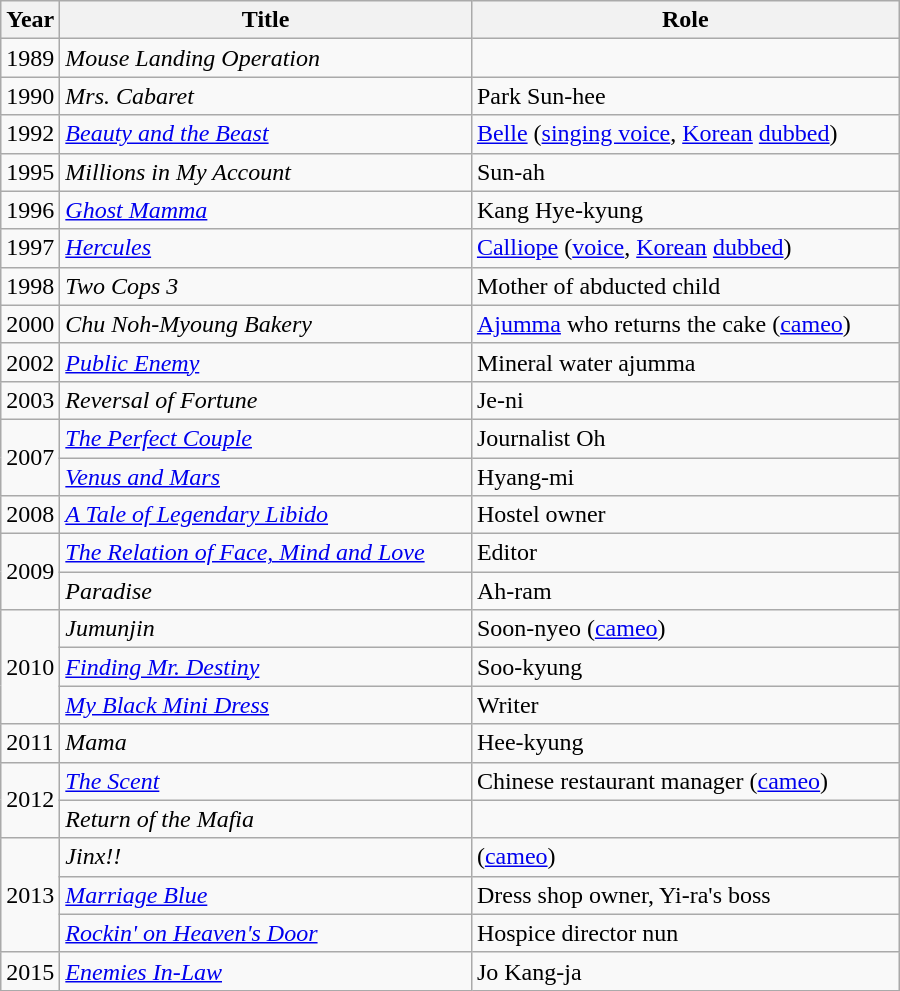<table class="wikitable" style="width:600px">
<tr>
<th width=10>Year</th>
<th>Title</th>
<th>Role</th>
</tr>
<tr>
<td>1989</td>
<td><em>Mouse Landing Operation</em></td>
<td></td>
</tr>
<tr>
<td>1990</td>
<td><em>Mrs. Cabaret</em></td>
<td>Park Sun-hee</td>
</tr>
<tr>
<td>1992</td>
<td><em><a href='#'>Beauty and the Beast</a></em></td>
<td><a href='#'>Belle</a> (<a href='#'>singing voice</a>, <a href='#'>Korean</a> <a href='#'>dubbed</a>)</td>
</tr>
<tr>
<td>1995</td>
<td><em>Millions in My Account</em></td>
<td>Sun-ah</td>
</tr>
<tr>
<td>1996</td>
<td><em><a href='#'>Ghost Mamma</a></em></td>
<td>Kang Hye-kyung</td>
</tr>
<tr>
<td>1997</td>
<td><em><a href='#'>Hercules</a></em></td>
<td><a href='#'>Calliope</a> (<a href='#'>voice</a>, <a href='#'>Korean</a> <a href='#'>dubbed</a>)</td>
</tr>
<tr>
<td>1998</td>
<td><em>Two Cops 3</em></td>
<td>Mother of abducted child</td>
</tr>
<tr>
<td>2000</td>
<td><em>Chu Noh-Myoung Bakery</em></td>
<td><a href='#'>Ajumma</a> who returns the cake (<a href='#'>cameo</a>)</td>
</tr>
<tr>
<td>2002</td>
<td><em><a href='#'>Public Enemy</a></em></td>
<td>Mineral water ajumma</td>
</tr>
<tr>
<td>2003</td>
<td><em>Reversal of Fortune</em></td>
<td>Je-ni</td>
</tr>
<tr>
<td rowspan=2>2007</td>
<td><em><a href='#'>The Perfect Couple</a></em></td>
<td>Journalist Oh</td>
</tr>
<tr>
<td><em><a href='#'>Venus and Mars</a></em></td>
<td>Hyang-mi</td>
</tr>
<tr>
<td>2008</td>
<td><em><a href='#'>A Tale of Legendary Libido</a></em></td>
<td>Hostel owner</td>
</tr>
<tr>
<td rowspan=2>2009</td>
<td><em><a href='#'>The Relation of Face, Mind and Love</a></em></td>
<td>Editor</td>
</tr>
<tr>
<td><em>Paradise</em></td>
<td>Ah-ram</td>
</tr>
<tr>
<td rowspan=3>2010</td>
<td><em>Jumunjin</em></td>
<td>Soon-nyeo (<a href='#'>cameo</a>)</td>
</tr>
<tr>
<td><em><a href='#'>Finding Mr. Destiny</a></em></td>
<td>Soo-kyung</td>
</tr>
<tr>
<td><em><a href='#'>My Black Mini Dress</a></em></td>
<td>Writer</td>
</tr>
<tr>
<td>2011</td>
<td><em>Mama</em></td>
<td>Hee-kyung</td>
</tr>
<tr>
<td rowspan=2>2012</td>
<td><em><a href='#'>The Scent</a></em></td>
<td>Chinese restaurant manager (<a href='#'>cameo</a>)</td>
</tr>
<tr>
<td><em>Return of the Mafia</em></td>
<td></td>
</tr>
<tr>
<td rowspan=3>2013</td>
<td><em>Jinx!!</em></td>
<td>(<a href='#'>cameo</a>)</td>
</tr>
<tr>
<td><em><a href='#'>Marriage Blue</a></em></td>
<td>Dress shop owner, Yi-ra's boss</td>
</tr>
<tr>
<td><em><a href='#'>Rockin' on Heaven's Door</a></em></td>
<td>Hospice director nun</td>
</tr>
<tr>
<td>2015</td>
<td><em><a href='#'>Enemies In-Law</a></em></td>
<td>Jo Kang-ja</td>
</tr>
</table>
